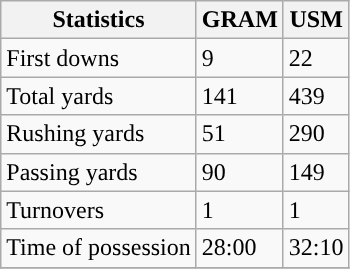<table class="wikitable">
<tr>
<th>Statistics</th>
<th>GRAM</th>
<th>USM</th>
</tr>
<tr>
<td>First downs</td>
<td>9</td>
<td>22</td>
</tr>
<tr>
<td>Total yards</td>
<td>141</td>
<td>439</td>
</tr>
<tr>
<td>Rushing yards</td>
<td>51</td>
<td>290</td>
</tr>
<tr>
<td>Passing yards</td>
<td>90</td>
<td>149</td>
</tr>
<tr>
<td>Turnovers</td>
<td>1</td>
<td>1</td>
</tr>
<tr>
<td>Time of possession</td>
<td>28:00</td>
<td>32:10</td>
</tr>
<tr>
</tr>
</table>
